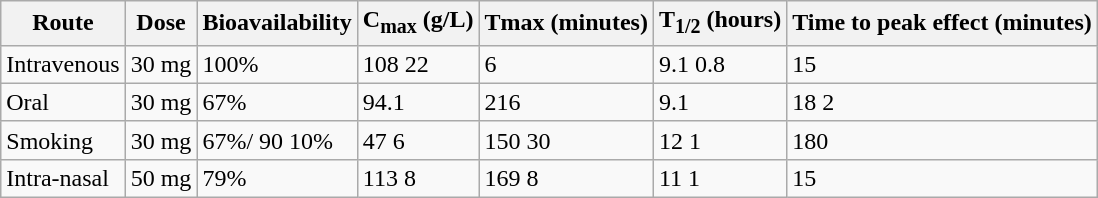<table class="wikitable">
<tr>
<th><strong>Route</strong></th>
<th><strong>Dose</strong></th>
<th><strong>Bioavailability</strong></th>
<th><strong>C<sub>max</sub> (g/L)</strong></th>
<th><strong>Tmax (minutes)</strong></th>
<th><strong>T<sub>1/2</sub> (hours)</strong></th>
<th><strong>Time to peak effect (minutes)</strong></th>
</tr>
<tr>
<td>Intravenous</td>
<td>30 mg</td>
<td>100%</td>
<td>108 22</td>
<td>6</td>
<td>9.1 0.8</td>
<td>15</td>
</tr>
<tr>
<td>Oral</td>
<td>30 mg</td>
<td>67%</td>
<td>94.1</td>
<td>216</td>
<td>9.1</td>
<td>18 2</td>
</tr>
<tr>
<td>Smoking</td>
<td>30 mg</td>
<td>67%/ 90 10%</td>
<td>47 6</td>
<td>150 30</td>
<td>12 1</td>
<td>180</td>
</tr>
<tr>
<td>Intra-nasal</td>
<td>50 mg</td>
<td>79%</td>
<td>113 8</td>
<td>169 8</td>
<td>11 1</td>
<td>15</td>
</tr>
</table>
